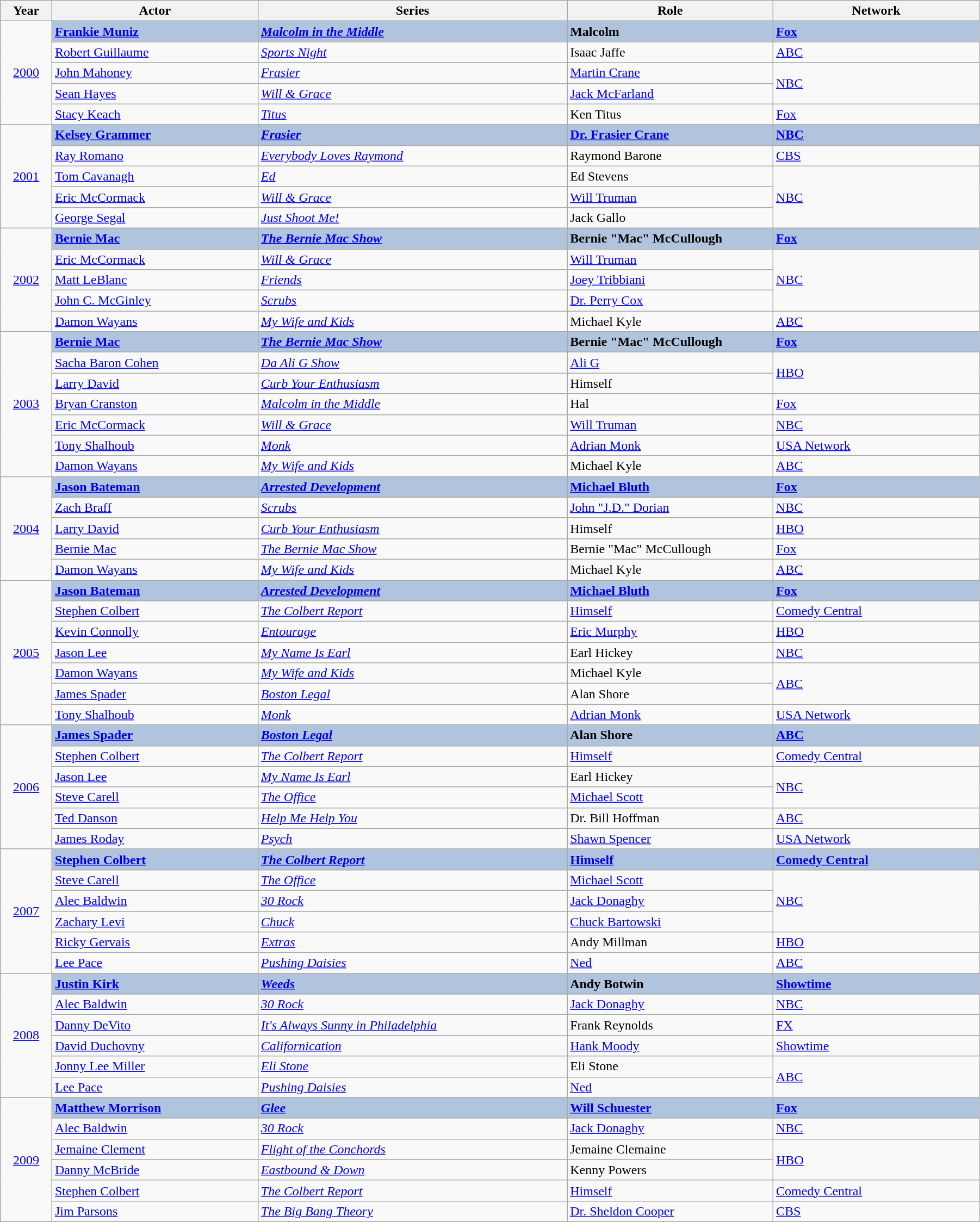<table class="wikitable" width="95%" cellpadding="5">
<tr>
<th width="5%">Year</th>
<th width="20%">Actor</th>
<th width="30%">Series</th>
<th width="20%">Role</th>
<th width="20%">Network</th>
</tr>
<tr>
<td rowspan="5" style="text-align:center;"><a href='#'>2000</a></td>
<td style="background:#B0C4DE;"><strong><a href='#'>Frankie Muniz</a></strong></td>
<td style="background:#B0C4DE;"><strong><em><a href='#'>Malcolm in the Middle</a></em></strong></td>
<td style="background:#B0C4DE;"><strong>Malcolm</strong></td>
<td style="background:#B0C4DE;"><strong><a href='#'>Fox</a></strong></td>
</tr>
<tr>
<td><a href='#'>Robert Guillaume</a></td>
<td><em><a href='#'>Sports Night</a></em></td>
<td>Isaac Jaffe</td>
<td><a href='#'>ABC</a></td>
</tr>
<tr>
<td><a href='#'>John Mahoney</a></td>
<td><em><a href='#'>Frasier</a></em></td>
<td><a href='#'>Martin Crane</a></td>
<td rowspan="2"><a href='#'>NBC</a></td>
</tr>
<tr>
<td><a href='#'>Sean Hayes</a></td>
<td><em><a href='#'>Will & Grace</a></em></td>
<td><a href='#'>Jack McFarland</a></td>
</tr>
<tr>
<td><a href='#'>Stacy Keach</a></td>
<td><em><a href='#'>Titus</a></em></td>
<td>Ken Titus</td>
<td><a href='#'>Fox</a></td>
</tr>
<tr>
<td rowspan="5" style="text-align:center;"><a href='#'>2001</a></td>
<td style="background:#B0C4DE;"><strong><a href='#'>Kelsey Grammer</a></strong></td>
<td style="background:#B0C4DE;"><strong><em><a href='#'>Frasier</a></em></strong></td>
<td style="background:#B0C4DE;"><strong><a href='#'>Dr. Frasier Crane</a></strong></td>
<td style="background:#B0C4DE;"><strong><a href='#'>NBC</a></strong></td>
</tr>
<tr>
<td><a href='#'>Ray Romano</a></td>
<td><em><a href='#'>Everybody Loves Raymond</a></em></td>
<td>Raymond Barone</td>
<td><a href='#'>CBS</a></td>
</tr>
<tr>
<td><a href='#'>Tom Cavanagh</a></td>
<td><em><a href='#'>Ed</a></em></td>
<td>Ed Stevens</td>
<td rowspan="3"><a href='#'>NBC</a></td>
</tr>
<tr>
<td><a href='#'>Eric McCormack</a></td>
<td><em><a href='#'>Will & Grace</a></em></td>
<td><a href='#'>Will Truman</a></td>
</tr>
<tr>
<td><a href='#'>George Segal</a></td>
<td><em><a href='#'>Just Shoot Me!</a></em></td>
<td>Jack Gallo</td>
</tr>
<tr>
<td rowspan="5" style="text-align:center;"><a href='#'>2002</a></td>
<td style="background:#B0C4DE;"><strong><a href='#'>Bernie Mac</a></strong></td>
<td style="background:#B0C4DE;"><strong><em><a href='#'>The Bernie Mac Show</a></em></strong></td>
<td style="background:#B0C4DE;"><strong>Bernie "Mac" McCullough</strong></td>
<td style="background:#B0C4DE;"><strong><a href='#'>Fox</a></strong></td>
</tr>
<tr>
<td><a href='#'>Eric McCormack</a></td>
<td><em><a href='#'>Will & Grace</a></em></td>
<td><a href='#'>Will Truman</a></td>
<td rowspan="3"><a href='#'>NBC</a></td>
</tr>
<tr>
<td><a href='#'>Matt LeBlanc</a></td>
<td><em><a href='#'>Friends</a></em></td>
<td><a href='#'>Joey Tribbiani</a></td>
</tr>
<tr>
<td><a href='#'>John C. McGinley</a></td>
<td><em><a href='#'>Scrubs</a></em></td>
<td><a href='#'>Dr. Perry Cox</a></td>
</tr>
<tr>
<td><a href='#'>Damon Wayans</a></td>
<td><em><a href='#'>My Wife and Kids</a></em></td>
<td>Michael Kyle</td>
<td><a href='#'>ABC</a></td>
</tr>
<tr>
<td rowspan="7" style="text-align:center;"><a href='#'>2003</a></td>
<td style="background:#B0C4DE;"><strong><a href='#'>Bernie Mac</a></strong></td>
<td style="background:#B0C4DE;"><strong><em><a href='#'>The Bernie Mac Show</a></em></strong></td>
<td style="background:#B0C4DE;"><strong>Bernie "Mac" McCullough</strong></td>
<td style="background:#B0C4DE;"><strong><a href='#'>Fox</a></strong></td>
</tr>
<tr>
<td><a href='#'>Sacha Baron Cohen</a></td>
<td><em><a href='#'>Da Ali G Show</a></em></td>
<td><a href='#'>Ali G</a></td>
<td rowspan="2"><a href='#'>HBO</a></td>
</tr>
<tr>
<td><a href='#'>Larry David</a></td>
<td><em><a href='#'>Curb Your Enthusiasm</a></em></td>
<td>Himself</td>
</tr>
<tr>
<td><a href='#'>Bryan Cranston</a></td>
<td><em><a href='#'>Malcolm in the Middle</a></em></td>
<td>Hal</td>
<td><a href='#'>Fox</a></td>
</tr>
<tr>
<td><a href='#'>Eric McCormack</a></td>
<td><em><a href='#'>Will & Grace</a></em></td>
<td><a href='#'>Will Truman</a></td>
<td><a href='#'>NBC</a></td>
</tr>
<tr>
<td><a href='#'>Tony Shalhoub</a></td>
<td><em><a href='#'>Monk</a></em></td>
<td><a href='#'>Adrian Monk</a></td>
<td><a href='#'>USA Network</a></td>
</tr>
<tr>
<td><a href='#'>Damon Wayans</a></td>
<td><em><a href='#'>My Wife and Kids</a></em></td>
<td>Michael Kyle</td>
<td><a href='#'>ABC</a></td>
</tr>
<tr>
<td rowspan="5" style="text-align:center;"><a href='#'>2004</a></td>
<td style="background:#B0C4DE;"><strong><a href='#'>Jason Bateman</a></strong></td>
<td style="background:#B0C4DE;"><strong><em><a href='#'>Arrested Development</a></em></strong></td>
<td style="background:#B0C4DE;"><strong><a href='#'>Michael Bluth</a></strong></td>
<td style="background:#B0C4DE;"><strong><a href='#'>Fox</a></strong></td>
</tr>
<tr>
<td><a href='#'>Zach Braff</a></td>
<td><em><a href='#'>Scrubs</a></em></td>
<td><a href='#'>John "J.D." Dorian</a></td>
<td><a href='#'>NBC</a></td>
</tr>
<tr>
<td><a href='#'>Larry David</a></td>
<td><em><a href='#'>Curb Your Enthusiasm</a></em></td>
<td>Himself</td>
<td><a href='#'>HBO</a></td>
</tr>
<tr>
<td><a href='#'>Bernie Mac</a></td>
<td><em><a href='#'>The Bernie Mac Show</a></em></td>
<td>Bernie "Mac" McCullough</td>
<td><a href='#'>Fox</a></td>
</tr>
<tr>
<td><a href='#'>Damon Wayans</a></td>
<td><em><a href='#'>My Wife and Kids</a></em></td>
<td>Michael Kyle</td>
<td><a href='#'>ABC</a></td>
</tr>
<tr>
<td rowspan="7" style="text-align:center;"><a href='#'>2005</a></td>
<td style="background:#B0C4DE;"><strong><a href='#'>Jason Bateman</a></strong></td>
<td style="background:#B0C4DE;"><strong><em><a href='#'>Arrested Development</a></em></strong></td>
<td style="background:#B0C4DE;"><strong><a href='#'>Michael Bluth</a></strong></td>
<td style="background:#B0C4DE;"><strong><a href='#'>Fox</a></strong></td>
</tr>
<tr>
<td><a href='#'>Stephen Colbert</a></td>
<td><em><a href='#'>The Colbert Report</a></em></td>
<td><a href='#'>Himself</a></td>
<td><a href='#'>Comedy Central</a></td>
</tr>
<tr>
<td><a href='#'>Kevin Connolly</a></td>
<td><em><a href='#'>Entourage</a></em></td>
<td><a href='#'>Eric Murphy</a></td>
<td><a href='#'>HBO</a></td>
</tr>
<tr>
<td><a href='#'>Jason Lee</a></td>
<td><em><a href='#'>My Name Is Earl</a></em></td>
<td>Earl Hickey</td>
<td><a href='#'>NBC</a></td>
</tr>
<tr>
<td><a href='#'>Damon Wayans</a></td>
<td><em><a href='#'>My Wife and Kids</a></em></td>
<td>Michael Kyle</td>
<td rowspan="2"><a href='#'>ABC</a></td>
</tr>
<tr>
<td><a href='#'>James Spader</a></td>
<td><em><a href='#'>Boston Legal</a></em></td>
<td>Alan Shore</td>
</tr>
<tr>
<td><a href='#'>Tony Shalhoub</a></td>
<td><em><a href='#'>Monk</a></em></td>
<td><a href='#'>Adrian Monk</a></td>
<td><a href='#'>USA Network</a></td>
</tr>
<tr>
<td rowspan="6" style="text-align:center;"><a href='#'>2006</a></td>
<td style="background:#B0C4DE;"><strong><a href='#'>James Spader</a></strong></td>
<td style="background:#B0C4DE;"><strong><em><a href='#'>Boston Legal</a></em></strong></td>
<td style="background:#B0C4DE;"><strong>Alan Shore</strong></td>
<td style="background:#B0C4DE;"><strong><a href='#'>ABC</a></strong></td>
</tr>
<tr>
<td><a href='#'>Stephen Colbert</a></td>
<td><em><a href='#'>The Colbert Report</a></em></td>
<td><a href='#'>Himself</a></td>
<td><a href='#'>Comedy Central</a></td>
</tr>
<tr>
<td><a href='#'>Jason Lee</a></td>
<td><em><a href='#'>My Name Is Earl</a></em></td>
<td>Earl Hickey</td>
<td rowspan="2"><a href='#'>NBC</a></td>
</tr>
<tr>
<td><a href='#'>Steve Carell</a></td>
<td><em><a href='#'>The Office</a></em></td>
<td><a href='#'>Michael Scott</a></td>
</tr>
<tr>
<td><a href='#'>Ted Danson</a></td>
<td><em><a href='#'>Help Me Help You</a></em></td>
<td>Dr. Bill Hoffman</td>
<td><a href='#'>ABC</a></td>
</tr>
<tr>
<td><a href='#'>James Roday</a></td>
<td><em><a href='#'>Psych</a></em></td>
<td><a href='#'>Shawn Spencer</a></td>
<td><a href='#'>USA Network</a></td>
</tr>
<tr>
<td rowspan="6" style="text-align:center;"><a href='#'>2007</a></td>
<td style="background:#B0C4DE;"><strong><a href='#'>Stephen Colbert</a></strong></td>
<td style="background:#B0C4DE;"><strong><em><a href='#'>The Colbert Report</a></em></strong></td>
<td style="background:#B0C4DE;"><strong><a href='#'>Himself</a></strong></td>
<td style="background:#B0C4DE;"><strong><a href='#'>Comedy Central</a></strong></td>
</tr>
<tr>
<td><a href='#'>Steve Carell</a></td>
<td><em><a href='#'>The Office</a></em></td>
<td><a href='#'>Michael Scott</a></td>
<td rowspan="3"><a href='#'>NBC</a></td>
</tr>
<tr>
<td><a href='#'>Alec Baldwin</a></td>
<td><em><a href='#'>30 Rock</a></em></td>
<td><a href='#'>Jack Donaghy</a></td>
</tr>
<tr>
<td><a href='#'>Zachary Levi</a></td>
<td><em><a href='#'>Chuck</a></em></td>
<td><a href='#'>Chuck Bartowski</a></td>
</tr>
<tr>
<td><a href='#'>Ricky Gervais</a></td>
<td><em><a href='#'>Extras</a></em></td>
<td>Andy Millman</td>
<td><a href='#'>HBO</a></td>
</tr>
<tr>
<td><a href='#'>Lee Pace</a></td>
<td><em><a href='#'>Pushing Daisies</a></em></td>
<td><a href='#'>Ned</a></td>
<td><a href='#'>ABC</a></td>
</tr>
<tr>
<td rowspan="6" style="text-align:center;"><a href='#'>2008</a></td>
<td style="background:#B0C4DE;"><strong><a href='#'>Justin Kirk</a></strong></td>
<td style="background:#B0C4DE;"><strong><em><a href='#'>Weeds</a></em></strong></td>
<td style="background:#B0C4DE;"><strong>Andy Botwin</strong></td>
<td style="background:#B0C4DE;"><strong><a href='#'>Showtime</a></strong></td>
</tr>
<tr>
<td><a href='#'>Alec Baldwin</a></td>
<td><em><a href='#'>30 Rock</a></em></td>
<td><a href='#'>Jack Donaghy</a></td>
<td><a href='#'>NBC</a></td>
</tr>
<tr>
<td><a href='#'>Danny DeVito</a></td>
<td><em><a href='#'>It's Always Sunny in Philadelphia</a></em></td>
<td>Frank Reynolds</td>
<td><a href='#'>FX</a></td>
</tr>
<tr>
<td><a href='#'>David Duchovny</a></td>
<td><em><a href='#'>Californication</a></em></td>
<td><a href='#'>Hank Moody</a></td>
<td><a href='#'>Showtime</a></td>
</tr>
<tr>
<td><a href='#'>Jonny Lee Miller</a></td>
<td><em><a href='#'>Eli Stone</a></em></td>
<td>Eli Stone</td>
<td rowspan="2"><a href='#'>ABC</a></td>
</tr>
<tr>
<td><a href='#'>Lee Pace</a></td>
<td><em><a href='#'>Pushing Daisies</a></em></td>
<td><a href='#'>Ned</a></td>
</tr>
<tr>
<td rowspan="6" style="text-align:center;"><a href='#'>2009</a></td>
<td style="background:#B0C4DE;"><strong><a href='#'>Matthew Morrison</a></strong></td>
<td style="background:#B0C4DE;"><strong><em><a href='#'>Glee</a></em></strong></td>
<td style="background:#B0C4DE;"><strong><a href='#'>Will Schuester</a></strong></td>
<td style="background:#B0C4DE;"><strong><a href='#'>Fox</a></strong></td>
</tr>
<tr>
<td><a href='#'>Alec Baldwin</a></td>
<td><em><a href='#'>30 Rock</a></em></td>
<td><a href='#'>Jack Donaghy</a></td>
<td><a href='#'>NBC</a></td>
</tr>
<tr>
<td><a href='#'>Jemaine Clement</a></td>
<td><em><a href='#'>Flight of the Conchords</a></em></td>
<td>Jemaine Clemaine</td>
<td rowspan="2"><a href='#'>HBO</a></td>
</tr>
<tr>
<td><a href='#'>Danny McBride</a></td>
<td><em><a href='#'>Eastbound & Down</a></em></td>
<td>Kenny Powers</td>
</tr>
<tr>
<td><a href='#'>Stephen Colbert</a></td>
<td><em><a href='#'>The Colbert Report</a></em></td>
<td><a href='#'>Himself</a></td>
<td><a href='#'>Comedy Central</a></td>
</tr>
<tr>
<td><a href='#'>Jim Parsons</a></td>
<td><em><a href='#'>The Big Bang Theory</a></em></td>
<td><a href='#'>Dr. Sheldon Cooper</a></td>
<td><a href='#'>CBS</a></td>
</tr>
</table>
